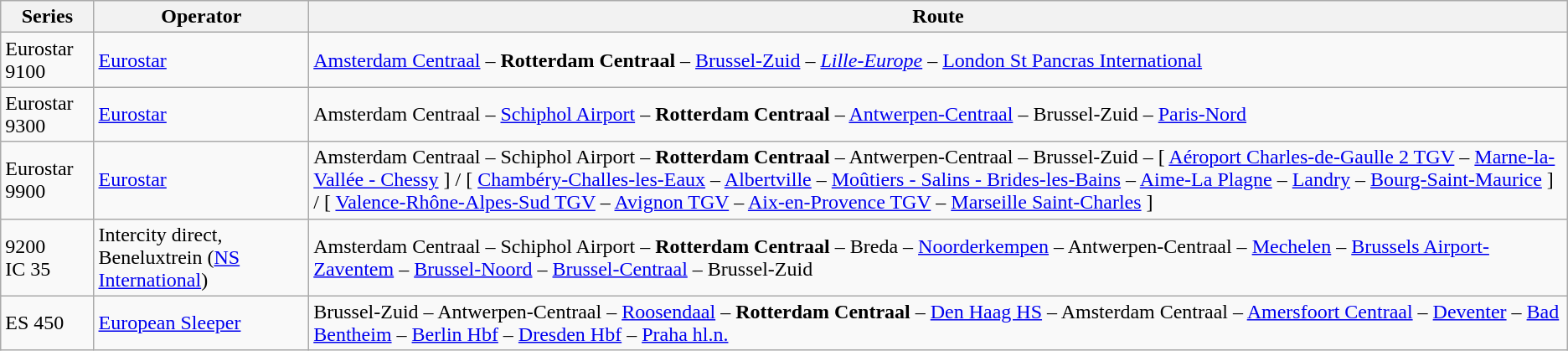<table class="wikitable">
<tr>
<th>Series</th>
<th>Operator</th>
<th>Route</th>
</tr>
<tr>
<td>Eurostar 9100</td>
<td><a href='#'>Eurostar</a></td>
<td><a href='#'>Amsterdam Centraal</a> – <strong>Rotterdam Centraal</strong> – <a href='#'>Brussel-Zuid</a> – <em><a href='#'>Lille-Europe</a> –</em> <a href='#'>London St Pancras International</a></td>
</tr>
<tr>
<td>Eurostar 9300</td>
<td><a href='#'>Eurostar</a></td>
<td>Amsterdam Centraal – <a href='#'>Schiphol Airport</a> – <strong>Rotterdam Centraal</strong> – <a href='#'>Antwerpen-Centraal</a> – Brussel-Zuid – <a href='#'>Paris-Nord</a></td>
</tr>
<tr>
<td>Eurostar 9900</td>
<td><a href='#'>Eurostar</a></td>
<td>Amsterdam Centraal – Schiphol Airport – <strong>Rotterdam Centraal</strong> – Antwerpen-Centraal – Brussel-Zuid – [ <a href='#'>Aéroport Charles-de-Gaulle 2 TGV</a> – <a href='#'>Marne-la-Vallée - Chessy</a> ] / [ <a href='#'>Chambéry-Challes-les-Eaux</a> – <a href='#'>Albertville</a> – <a href='#'>Moûtiers - Salins - Brides-les-Bains</a> – <a href='#'>Aime-La Plagne</a> – <a href='#'>Landry</a> – <a href='#'>Bourg-Saint-Maurice</a> ] / [ <a href='#'>Valence-Rhône-Alpes-Sud TGV</a> – <a href='#'>Avignon TGV</a> – <a href='#'>Aix-en-Provence TGV</a> – <a href='#'>Marseille Saint-Charles</a> ]</td>
</tr>
<tr>
<td>9200<br>IC 35</td>
<td>Intercity direct, Beneluxtrein (<a href='#'>NS International</a>)</td>
<td>Amsterdam Centraal – Schiphol Airport – <strong>Rotterdam Centraal</strong> – Breda – <a href='#'>Noorderkempen</a> – Antwerpen-Centraal – <a href='#'>Mechelen</a> – <a href='#'>Brussels Airport-Zaventem</a> – <a href='#'>Brussel-Noord</a> – <a href='#'>Brussel-Centraal</a> – Brussel-Zuid</td>
</tr>
<tr>
<td>ES 450</td>
<td><a href='#'>European Sleeper</a></td>
<td>Brussel-Zuid – Antwerpen-Centraal – <a href='#'>Roosendaal</a> – <strong>Rotterdam Centraal</strong> – <a href='#'>Den Haag HS</a> – Amsterdam Centraal – <a href='#'>Amersfoort Centraal</a> – <a href='#'>Deventer</a> – <a href='#'>Bad Bentheim</a> – <a href='#'>Berlin Hbf</a> – <a href='#'>Dresden Hbf</a> – <a href='#'>Praha hl.n.</a></td>
</tr>
</table>
